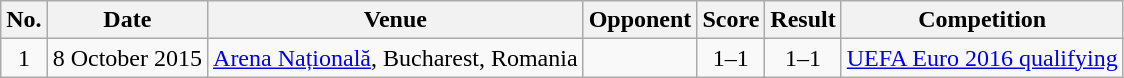<table class="wikitable sortable">
<tr>
<th scope="col">No.</th>
<th scope="col">Date</th>
<th scope="col">Venue</th>
<th scope="col">Opponent</th>
<th scope="col">Score</th>
<th scope="col">Result</th>
<th scope="col">Competition</th>
</tr>
<tr>
<td align="center">1</td>
<td>8 October 2015</td>
<td><a href='#'>Arena Națională</a>, Bucharest, Romania</td>
<td></td>
<td align="center">1–1</td>
<td align="center">1–1</td>
<td><a href='#'>UEFA Euro 2016 qualifying</a></td>
</tr>
</table>
